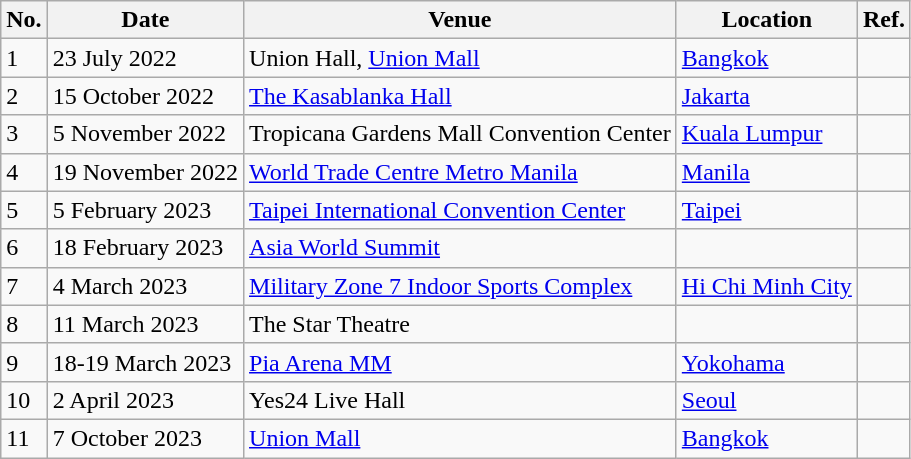<table class="wikitable">
<tr>
<th>No.</th>
<th>Date</th>
<th>Venue</th>
<th>Location</th>
<th>Ref.</th>
</tr>
<tr>
<td>1</td>
<td>23 July 2022</td>
<td>Union Hall, <a href='#'>Union Mall</a></td>
<td><a href='#'>Bangkok</a> </td>
<td></td>
</tr>
<tr>
<td>2</td>
<td>15 October 2022</td>
<td><a href='#'>The Kasablanka Hall</a></td>
<td><a href='#'>Jakarta</a> </td>
<td></td>
</tr>
<tr>
<td>3</td>
<td>5 November 2022</td>
<td>Tropicana Gardens Mall Convention Center</td>
<td><a href='#'>Kuala Lumpur</a> </td>
<td></td>
</tr>
<tr>
<td>4</td>
<td>19 November 2022</td>
<td><a href='#'>World Trade Centre Metro Manila</a></td>
<td><a href='#'>Manila</a> </td>
<td></td>
</tr>
<tr>
<td>5</td>
<td>5 February 2023</td>
<td><a href='#'>Taipei International Convention Center</a></td>
<td><a href='#'>Taipei</a> </td>
<td align="center"></td>
</tr>
<tr>
<td>6</td>
<td>18 February 2023</td>
<td><a href='#'>Asia World Summit</a></td>
<td></td>
<td align="center"></td>
</tr>
<tr>
<td>7</td>
<td>4 March 2023</td>
<td><a href='#'>Military Zone 7 Indoor Sports Complex</a></td>
<td><a href='#'>Hi Chi Minh City</a> </td>
<td></td>
</tr>
<tr>
<td>8</td>
<td>11 March 2023</td>
<td>The Star Theatre</td>
<td></td>
<td></td>
</tr>
<tr>
<td>9</td>
<td>18-19 March 2023</td>
<td><a href='#'>Pia Arena MM</a></td>
<td><a href='#'>Yokohama</a> </td>
<td></td>
</tr>
<tr>
<td>10</td>
<td>2 April 2023</td>
<td>Yes24 Live Hall</td>
<td><a href='#'>Seoul</a> </td>
<td></td>
</tr>
<tr>
<td>11</td>
<td>7 October 2023</td>
<td><a href='#'>Union Mall</a></td>
<td><a href='#'>Bangkok</a> </td>
<td></td>
</tr>
</table>
